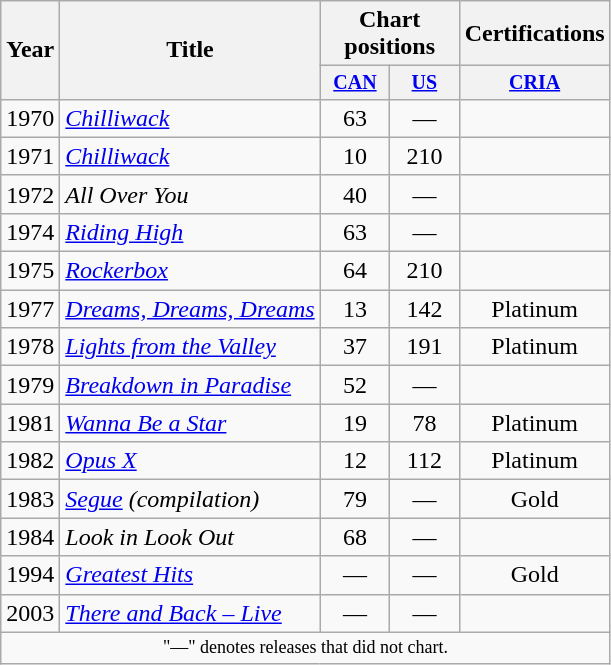<table class="wikitable">
<tr>
<th rowspan="2">Year</th>
<th rowspan="2">Title</th>
<th colspan="2">Chart positions</th>
<th colspan="1">Certifications</th>
</tr>
<tr style="font-size: smaller;">
<th width="40"><a href='#'>CAN</a><br></th>
<th width="40"><a href='#'>US</a><br></th>
<th width="90"><a href='#'>CRIA</a><br></th>
</tr>
<tr>
<td>1970</td>
<td><em><a href='#'>Chilliwack</a></em></td>
<td align="center">63</td>
<td align="center">—</td>
<td align="center"></td>
</tr>
<tr>
<td>1971</td>
<td><em><a href='#'>Chilliwack</a></em></td>
<td align="center">10</td>
<td align="center">210</td>
<td align="center"></td>
</tr>
<tr>
<td>1972</td>
<td><em>All Over You</em></td>
<td align="center">40</td>
<td align="center">—</td>
<td align="center"></td>
</tr>
<tr>
<td>1974</td>
<td><em><a href='#'>Riding High</a></em></td>
<td align="center">63</td>
<td align="center">—</td>
<td align="center"></td>
</tr>
<tr>
<td>1975</td>
<td><em><a href='#'>Rockerbox</a></em></td>
<td align="center">64</td>
<td align="center">210</td>
<td align="center"></td>
</tr>
<tr>
<td>1977</td>
<td><em><a href='#'>Dreams, Dreams, Dreams</a></em></td>
<td align="center">13</td>
<td align="center">142</td>
<td align="center">Platinum</td>
</tr>
<tr>
<td>1978</td>
<td><em><a href='#'>Lights from the Valley</a></em></td>
<td align="center">37</td>
<td align="center">191</td>
<td align="center">Platinum</td>
</tr>
<tr>
<td>1979</td>
<td><em><a href='#'>Breakdown in Paradise</a></em></td>
<td align="center">52</td>
<td align="center">—</td>
<td align="center"></td>
</tr>
<tr>
<td>1981</td>
<td><em><a href='#'>Wanna Be a Star</a></em></td>
<td align="center">19</td>
<td align="center">78</td>
<td align="center">Platinum</td>
</tr>
<tr>
<td>1982</td>
<td><em><a href='#'>Opus X</a></em></td>
<td align="center">12</td>
<td align="center">112</td>
<td align="center">Platinum</td>
</tr>
<tr>
<td>1983</td>
<td><em><a href='#'>Segue</a> (compilation)</em></td>
<td align="center">79</td>
<td align="center">—</td>
<td align="center">Gold</td>
</tr>
<tr>
<td>1984</td>
<td><em>Look in Look Out</em></td>
<td align="center">68</td>
<td align="center">—</td>
<td align="center"></td>
</tr>
<tr>
<td>1994</td>
<td><em><a href='#'>Greatest Hits</a></em></td>
<td align="center">—</td>
<td align="center">—</td>
<td align="center">Gold</td>
</tr>
<tr>
<td>2003</td>
<td><em><a href='#'>There and Back – Live</a></em></td>
<td align="center">—</td>
<td align="center">—</td>
<td align="center"></td>
</tr>
<tr>
<td colspan="5" style="text-align:center; font-size:9pt;">"—" denotes releases that did not chart.</td>
</tr>
</table>
